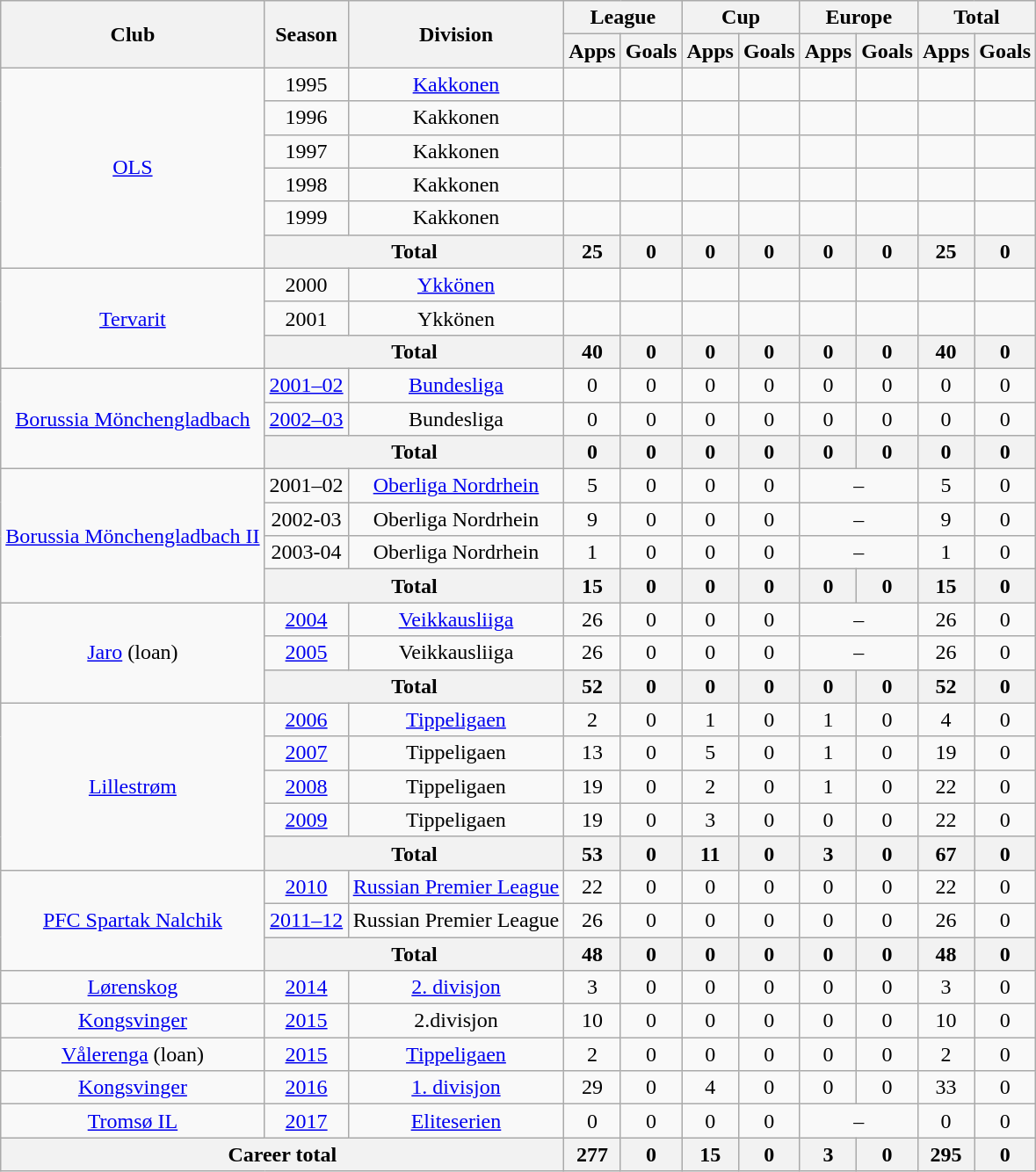<table class="wikitable" style="text-align: center;">
<tr>
<th rowspan="2">Club</th>
<th rowspan="2">Season</th>
<th rowspan="2">Division</th>
<th colspan="2">League</th>
<th colspan="2">Cup</th>
<th colspan="2">Europe</th>
<th colspan="2">Total</th>
</tr>
<tr>
<th>Apps</th>
<th>Goals</th>
<th>Apps</th>
<th>Goals</th>
<th>Apps</th>
<th>Goals</th>
<th>Apps</th>
<th>Goals</th>
</tr>
<tr>
<td rowspan="6"><a href='#'>OLS</a></td>
<td>1995</td>
<td><a href='#'>Kakkonen</a></td>
<td></td>
<td></td>
<td></td>
<td></td>
<td></td>
<td></td>
<td></td>
<td></td>
</tr>
<tr>
<td>1996</td>
<td>Kakkonen</td>
<td></td>
<td></td>
<td></td>
<td></td>
<td></td>
<td></td>
<td></td>
<td></td>
</tr>
<tr>
<td>1997</td>
<td>Kakkonen</td>
<td></td>
<td></td>
<td></td>
<td></td>
<td></td>
<td></td>
<td></td>
<td></td>
</tr>
<tr>
<td>1998</td>
<td>Kakkonen</td>
<td></td>
<td></td>
<td></td>
<td></td>
<td></td>
<td></td>
<td></td>
<td></td>
</tr>
<tr>
<td>1999</td>
<td>Kakkonen</td>
<td></td>
<td></td>
<td></td>
<td></td>
<td></td>
<td></td>
<td></td>
<td></td>
</tr>
<tr>
<th colspan="2">Total</th>
<th>25</th>
<th>0</th>
<th>0</th>
<th>0</th>
<th>0</th>
<th>0</th>
<th>25</th>
<th>0</th>
</tr>
<tr>
<td rowspan="3"><a href='#'>Tervarit</a></td>
<td>2000</td>
<td><a href='#'>Ykkönen</a></td>
<td></td>
<td></td>
<td></td>
<td></td>
<td></td>
<td></td>
<td></td>
<td></td>
</tr>
<tr>
<td>2001</td>
<td>Ykkönen</td>
<td></td>
<td></td>
<td></td>
<td></td>
<td></td>
<td></td>
<td></td>
<td></td>
</tr>
<tr>
<th colspan="2">Total</th>
<th>40</th>
<th>0</th>
<th>0</th>
<th>0</th>
<th>0</th>
<th>0</th>
<th>40</th>
<th>0</th>
</tr>
<tr>
<td rowspan="3"><a href='#'>Borussia Mönchengladbach</a></td>
<td><a href='#'>2001–02</a></td>
<td><a href='#'>Bundesliga</a></td>
<td>0</td>
<td>0</td>
<td>0</td>
<td>0</td>
<td>0</td>
<td>0</td>
<td>0</td>
<td>0</td>
</tr>
<tr>
<td><a href='#'>2002–03</a></td>
<td>Bundesliga</td>
<td>0</td>
<td>0</td>
<td>0</td>
<td>0</td>
<td>0</td>
<td>0</td>
<td>0</td>
<td>0</td>
</tr>
<tr>
<th colspan="2">Total</th>
<th>0</th>
<th>0</th>
<th>0</th>
<th>0</th>
<th>0</th>
<th>0</th>
<th>0</th>
<th>0</th>
</tr>
<tr>
<td rowspan="4"><a href='#'>Borussia Mönchengladbach II</a></td>
<td>2001–02</td>
<td><a href='#'>Oberliga Nordrhein</a></td>
<td>5</td>
<td>0</td>
<td>0</td>
<td>0</td>
<td colspan="2">–</td>
<td>5</td>
<td>0</td>
</tr>
<tr>
<td>2002-03</td>
<td>Oberliga Nordrhein</td>
<td>9</td>
<td>0</td>
<td>0</td>
<td>0</td>
<td colspan="2">–</td>
<td>9</td>
<td>0</td>
</tr>
<tr>
<td>2003-04</td>
<td>Oberliga Nordrhein</td>
<td>1</td>
<td>0</td>
<td>0</td>
<td>0</td>
<td colspan="2">–</td>
<td>1</td>
<td>0</td>
</tr>
<tr>
<th colspan="2">Total</th>
<th>15</th>
<th>0</th>
<th>0</th>
<th>0</th>
<th>0</th>
<th>0</th>
<th>15</th>
<th>0</th>
</tr>
<tr>
<td rowspan="3"><a href='#'>Jaro</a> (loan)</td>
<td><a href='#'>2004</a></td>
<td><a href='#'>Veikkausliiga</a></td>
<td>26</td>
<td>0</td>
<td>0</td>
<td>0</td>
<td colspan="2">–</td>
<td>26</td>
<td>0</td>
</tr>
<tr>
<td><a href='#'>2005</a></td>
<td>Veikkausliiga</td>
<td>26</td>
<td>0</td>
<td>0</td>
<td>0</td>
<td colspan="2">–</td>
<td>26</td>
<td>0</td>
</tr>
<tr>
<th colspan="2">Total</th>
<th>52</th>
<th>0</th>
<th>0</th>
<th>0</th>
<th>0</th>
<th>0</th>
<th>52</th>
<th>0</th>
</tr>
<tr>
<td rowspan="5" valign="center"><a href='#'>Lillestrøm</a></td>
<td><a href='#'>2006</a></td>
<td><a href='#'>Tippeligaen</a></td>
<td>2</td>
<td>0</td>
<td>1</td>
<td>0</td>
<td>1</td>
<td>0</td>
<td>4</td>
<td>0</td>
</tr>
<tr>
<td><a href='#'>2007</a></td>
<td>Tippeligaen</td>
<td>13</td>
<td>0</td>
<td>5</td>
<td>0</td>
<td>1</td>
<td>0</td>
<td>19</td>
<td>0</td>
</tr>
<tr>
<td><a href='#'>2008</a></td>
<td>Tippeligaen</td>
<td>19</td>
<td>0</td>
<td>2</td>
<td>0</td>
<td>1</td>
<td>0</td>
<td>22</td>
<td>0</td>
</tr>
<tr>
<td><a href='#'>2009</a></td>
<td>Tippeligaen</td>
<td>19</td>
<td>0</td>
<td>3</td>
<td>0</td>
<td>0</td>
<td>0</td>
<td>22</td>
<td>0</td>
</tr>
<tr>
<th colspan="2">Total</th>
<th>53</th>
<th>0</th>
<th>11</th>
<th>0</th>
<th>3</th>
<th>0</th>
<th>67</th>
<th>0</th>
</tr>
<tr>
<td rowspan="3" valign="center"><a href='#'>PFC Spartak Nalchik</a></td>
<td><a href='#'>2010</a></td>
<td><a href='#'>Russian Premier League</a></td>
<td>22</td>
<td>0</td>
<td>0</td>
<td>0</td>
<td>0</td>
<td>0</td>
<td>22</td>
<td>0</td>
</tr>
<tr>
<td><a href='#'>2011–12</a></td>
<td>Russian Premier League</td>
<td>26</td>
<td>0</td>
<td>0</td>
<td>0</td>
<td>0</td>
<td>0</td>
<td>26</td>
<td>0</td>
</tr>
<tr>
<th colspan="2">Total</th>
<th>48</th>
<th>0</th>
<th>0</th>
<th>0</th>
<th>0</th>
<th>0</th>
<th>48</th>
<th>0</th>
</tr>
<tr>
<td rowspan="1" valign="center"><a href='#'>Lørenskog</a></td>
<td><a href='#'>2014</a></td>
<td><a href='#'>2. divisjon</a></td>
<td>3</td>
<td>0</td>
<td>0</td>
<td>0</td>
<td>0</td>
<td>0</td>
<td>3</td>
<td>0</td>
</tr>
<tr>
<td rowspan="1" valign="center"><a href='#'>Kongsvinger</a></td>
<td><a href='#'>2015</a></td>
<td>2.divisjon</td>
<td>10</td>
<td>0</td>
<td>0</td>
<td>0</td>
<td>0</td>
<td>0</td>
<td>10</td>
<td>0</td>
</tr>
<tr>
<td rowspan="1" valign="center"><a href='#'>Vålerenga</a> (loan)</td>
<td><a href='#'>2015</a></td>
<td rowspan="1" valign="center"><a href='#'>Tippeligaen</a></td>
<td>2</td>
<td>0</td>
<td>0</td>
<td>0</td>
<td>0</td>
<td>0</td>
<td>2</td>
<td>0</td>
</tr>
<tr>
<td rowspan="1" valign="center"><a href='#'>Kongsvinger</a></td>
<td><a href='#'>2016</a></td>
<td rowspan="1" valign="center"><a href='#'>1. divisjon</a></td>
<td>29</td>
<td>0</td>
<td>4</td>
<td>0</td>
<td>0</td>
<td>0</td>
<td>33</td>
<td>0</td>
</tr>
<tr>
<td><a href='#'>Tromsø IL</a></td>
<td><a href='#'>2017</a></td>
<td><a href='#'>Eliteserien</a></td>
<td>0</td>
<td>0</td>
<td>0</td>
<td>0</td>
<td colspan="2">–</td>
<td>0</td>
<td>0</td>
</tr>
<tr>
<th colspan="3">Career total</th>
<th>277</th>
<th>0</th>
<th>15</th>
<th>0</th>
<th>3</th>
<th>0</th>
<th>295</th>
<th>0</th>
</tr>
</table>
